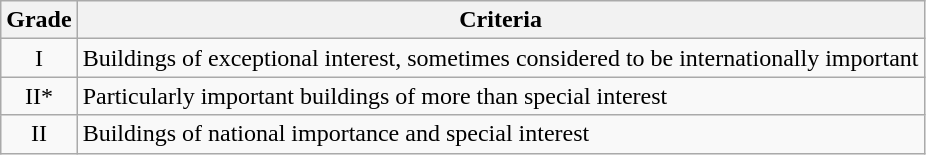<table class="wikitable">
<tr>
<th>Grade</th>
<th>Criteria</th>
</tr>
<tr>
<td align="center" >I</td>
<td>Buildings of exceptional interest, sometimes considered to be internationally important</td>
</tr>
<tr>
<td align="center" >II*</td>
<td>Particularly important buildings of more than special interest</td>
</tr>
<tr>
<td align="center" >II</td>
<td>Buildings of national importance and special interest</td>
</tr>
</table>
